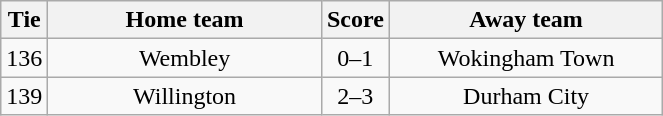<table class="wikitable" style="text-align:center;">
<tr>
<th width=20>Tie</th>
<th width=175>Home team</th>
<th width=20>Score</th>
<th width=175>Away team</th>
</tr>
<tr>
<td>136</td>
<td>Wembley</td>
<td>0–1</td>
<td>Wokingham Town</td>
</tr>
<tr>
<td>139</td>
<td>Willington</td>
<td>2–3</td>
<td>Durham City</td>
</tr>
</table>
